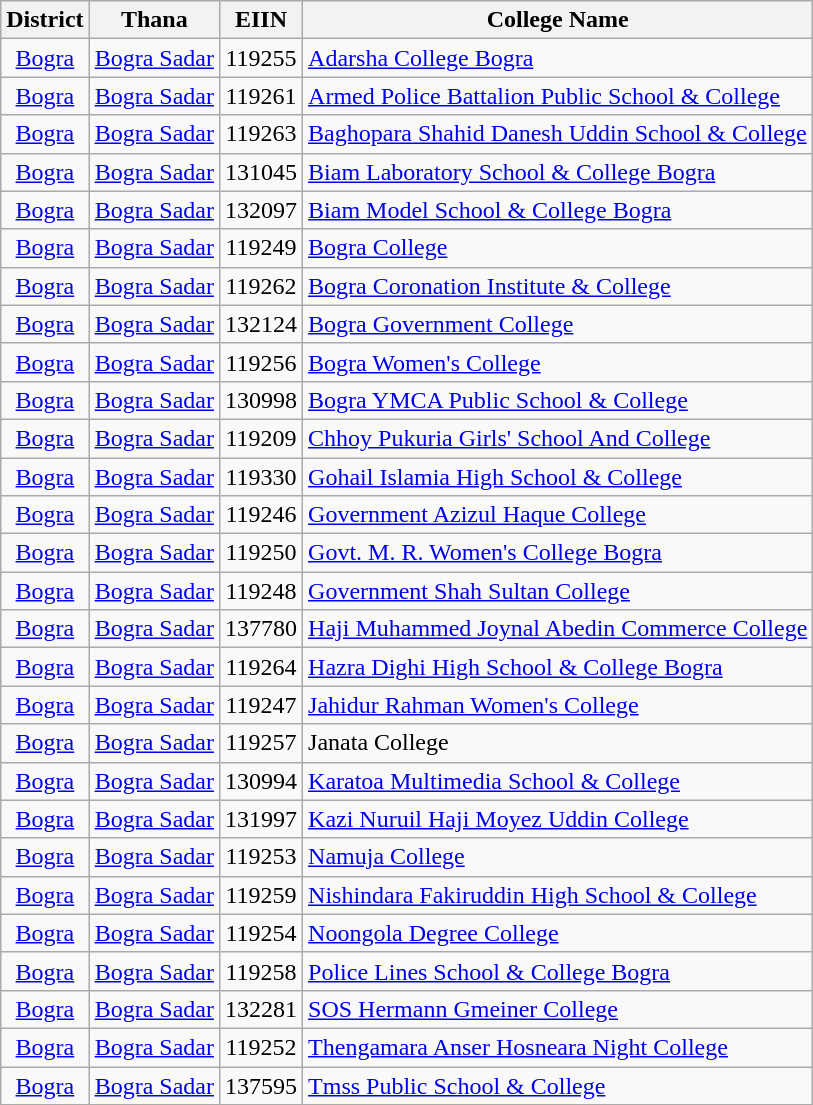<table class="wikitable">
<tr>
<th>District</th>
<th>Thana</th>
<th>EIIN</th>
<th>College Name</th>
</tr>
<tr>
<td style="text-align: center;"><a href='#'>Bogra</a></td>
<td style="text-align: center;"><a href='#'>Bogra Sadar</a></td>
<td style="text-align: center;">119255</td>
<td><a href='#'>Adarsha College Bogra</a></td>
</tr>
<tr>
<td style="text-align: center;"><a href='#'>Bogra</a></td>
<td style="text-align: center;"><a href='#'>Bogra Sadar</a></td>
<td style="text-align: center;">119261</td>
<td><a href='#'>Armed Police Battalion Public School & College</a></td>
</tr>
<tr>
<td style="text-align: center;"><a href='#'>Bogra</a></td>
<td style="text-align: center;"><a href='#'>Bogra Sadar</a></td>
<td style="text-align: center;">119263</td>
<td><a href='#'>Baghopara Shahid Danesh Uddin School & College</a></td>
</tr>
<tr>
<td style="text-align: center;"><a href='#'>Bogra</a></td>
<td style="text-align: center;"><a href='#'>Bogra Sadar</a></td>
<td style="text-align: center;">131045</td>
<td><a href='#'>Biam Laboratory School & College Bogra</a></td>
</tr>
<tr>
<td style="text-align: center;"><a href='#'>Bogra</a></td>
<td style="text-align: center;"><a href='#'>Bogra Sadar</a></td>
<td style="text-align: center;">132097</td>
<td><a href='#'>Biam Model School & College Bogra</a></td>
</tr>
<tr>
<td style="text-align: center;"><a href='#'>Bogra</a></td>
<td style="text-align: center;"><a href='#'>Bogra Sadar</a></td>
<td style="text-align: center;">119249</td>
<td><a href='#'>Bogra College</a></td>
</tr>
<tr>
<td style="text-align: center;"><a href='#'>Bogra</a></td>
<td style="text-align: center;"><a href='#'>Bogra Sadar</a></td>
<td style="text-align: center;">119262</td>
<td><a href='#'>Bogra Coronation Institute & College</a></td>
</tr>
<tr>
<td style="text-align: center;"><a href='#'>Bogra</a></td>
<td style="text-align: center;"><a href='#'>Bogra Sadar</a></td>
<td style="text-align: center;">132124</td>
<td><a href='#'>Bogra Government College</a></td>
</tr>
<tr>
<td style="text-align: center;"><a href='#'>Bogra</a></td>
<td style="text-align: center;"><a href='#'>Bogra Sadar</a></td>
<td style="text-align: center;">119256</td>
<td><a href='#'>Bogra Women's College</a></td>
</tr>
<tr>
<td style="text-align: center;"><a href='#'>Bogra</a></td>
<td style="text-align: center;"><a href='#'>Bogra Sadar</a></td>
<td style="text-align: center;">130998</td>
<td><a href='#'>Bogra YMCA Public School & College</a></td>
</tr>
<tr>
<td style="text-align: center;"><a href='#'>Bogra</a></td>
<td style="text-align: center;"><a href='#'>Bogra Sadar</a></td>
<td style="text-align: center;">119209</td>
<td><a href='#'>Chhoy Pukuria Girls' School And College</a></td>
</tr>
<tr>
<td style="text-align: center;"><a href='#'>Bogra</a></td>
<td style="text-align: center;"><a href='#'>Bogra Sadar</a></td>
<td style="text-align: center;">119330</td>
<td><a href='#'>Gohail Islamia High School & College</a></td>
</tr>
<tr>
<td style="text-align: center;"><a href='#'>Bogra</a></td>
<td style="text-align: center;"><a href='#'>Bogra Sadar</a></td>
<td style="text-align: center;">119246</td>
<td><a href='#'>Government Azizul Haque College</a></td>
</tr>
<tr>
<td style="text-align: center;"><a href='#'>Bogra</a></td>
<td style="text-align: center;"><a href='#'>Bogra Sadar</a></td>
<td style="text-align: center;">119250</td>
<td><a href='#'>Govt. M. R. Women's College Bogra</a></td>
</tr>
<tr>
<td style="text-align: center;"><a href='#'>Bogra</a></td>
<td style="text-align: center;"><a href='#'>Bogra Sadar</a></td>
<td style="text-align: center;">119248</td>
<td><a href='#'>Government Shah Sultan College</a></td>
</tr>
<tr>
<td style="text-align: center;"><a href='#'>Bogra</a></td>
<td style="text-align: center;"><a href='#'>Bogra Sadar</a></td>
<td style="text-align: center;">137780</td>
<td><a href='#'>Haji Muhammed Joynal Abedin Commerce College</a></td>
</tr>
<tr>
<td style="text-align: center;"><a href='#'>Bogra</a></td>
<td style="text-align: center;"><a href='#'>Bogra Sadar</a></td>
<td style="text-align: center;">119264</td>
<td><a href='#'>Hazra Dighi High School & College Bogra</a></td>
</tr>
<tr>
<td style="text-align: center;"><a href='#'>Bogra</a></td>
<td style="text-align: center;"><a href='#'>Bogra Sadar</a></td>
<td style="text-align: center;">119247</td>
<td><a href='#'>Jahidur Rahman Women's College</a></td>
</tr>
<tr>
<td style="text-align: center;"><a href='#'>Bogra</a></td>
<td style="text-align: center;"><a href='#'>Bogra Sadar</a></td>
<td style="text-align: center;">119257</td>
<td>Janata College</td>
</tr>
<tr>
<td style="text-align: center;"><a href='#'>Bogra</a></td>
<td style="text-align: center;"><a href='#'>Bogra Sadar</a></td>
<td style="text-align: center;">130994</td>
<td><a href='#'>Karatoa Multimedia School & College</a></td>
</tr>
<tr>
<td style="text-align: center;"><a href='#'>Bogra</a></td>
<td style="text-align: center;"><a href='#'>Bogra Sadar</a></td>
<td style="text-align: center;">131997</td>
<td><a href='#'>Kazi Nuruil Haji Moyez Uddin College</a></td>
</tr>
<tr>
<td style="text-align: center;"><a href='#'>Bogra</a></td>
<td style="text-align: center;"><a href='#'>Bogra Sadar</a></td>
<td style="text-align: center;">119253</td>
<td><a href='#'>Namuja College</a></td>
</tr>
<tr>
<td style="text-align: center;"><a href='#'>Bogra</a></td>
<td style="text-align: center;"><a href='#'>Bogra Sadar</a></td>
<td style="text-align: center;">119259</td>
<td><a href='#'>Nishindara Fakiruddin High School & College</a></td>
</tr>
<tr>
<td style="text-align: center;"><a href='#'>Bogra</a></td>
<td style="text-align: center;"><a href='#'>Bogra Sadar</a></td>
<td style="text-align: center;">119254</td>
<td><a href='#'>Noongola Degree College</a></td>
</tr>
<tr>
<td style="text-align: center;"><a href='#'>Bogra</a></td>
<td style="text-align: center;"><a href='#'>Bogra Sadar</a></td>
<td style="text-align: center;">119258</td>
<td><a href='#'>Police Lines School & College Bogra</a></td>
</tr>
<tr>
<td style="text-align: center;"><a href='#'>Bogra</a></td>
<td style="text-align: center;"><a href='#'>Bogra Sadar</a></td>
<td style="text-align: center;">132281</td>
<td><a href='#'>SOS Hermann Gmeiner College</a></td>
</tr>
<tr>
<td style="text-align: center;"><a href='#'>Bogra</a></td>
<td style="text-align: center;"><a href='#'>Bogra Sadar</a></td>
<td style="text-align: center;">119252</td>
<td><a href='#'>Thengamara Anser Hosneara Night College</a></td>
</tr>
<tr>
<td style="text-align: center;"><a href='#'>Bogra</a></td>
<td style="text-align: center;"><a href='#'>Bogra Sadar</a></td>
<td style="text-align: center;">137595</td>
<td><a href='#'>Tmss Public School & College</a></td>
</tr>
</table>
